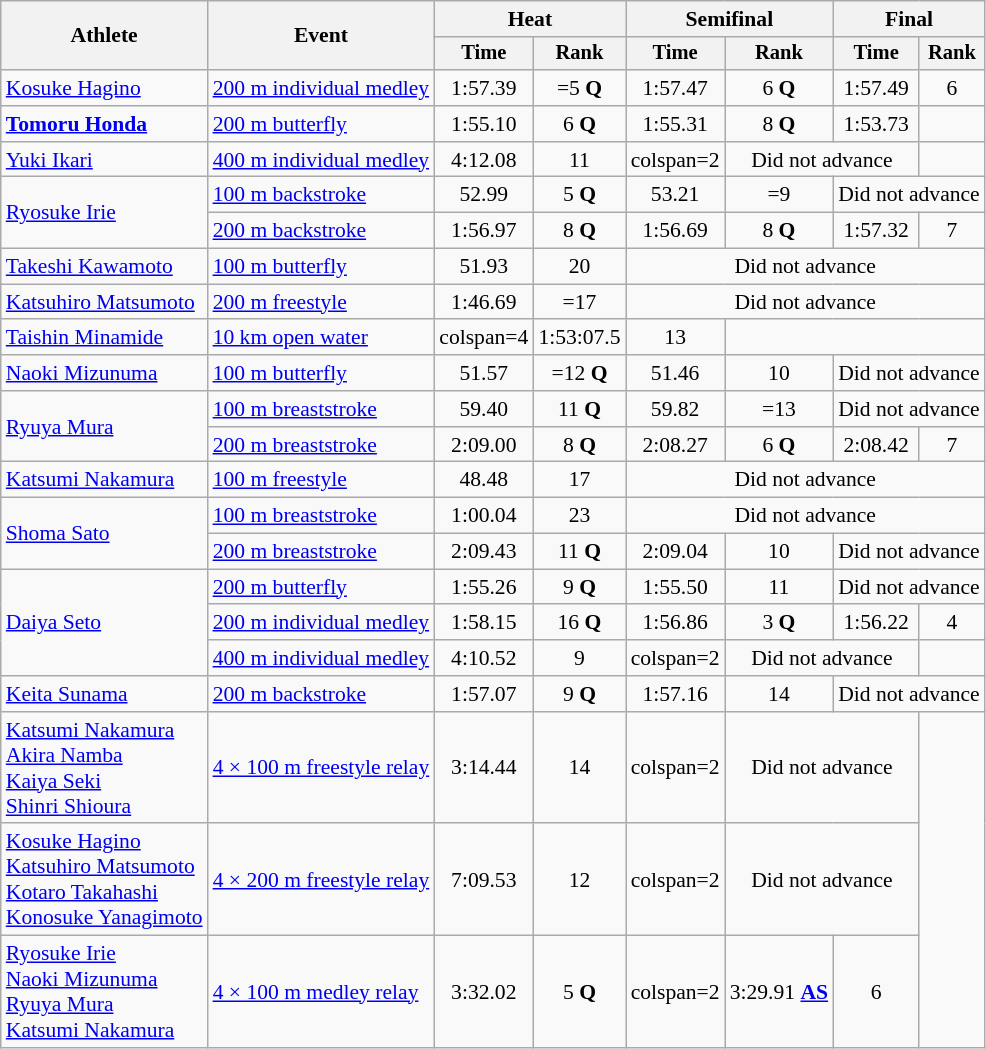<table class=wikitable style="font-size:90%">
<tr>
<th rowspan="2">Athlete</th>
<th rowspan="2">Event</th>
<th colspan="2">Heat</th>
<th colspan="2">Semifinal</th>
<th colspan="2">Final</th>
</tr>
<tr style="font-size:95%">
<th>Time</th>
<th>Rank</th>
<th>Time</th>
<th>Rank</th>
<th>Time</th>
<th>Rank</th>
</tr>
<tr align=center>
<td align=left><a href='#'>Kosuke Hagino</a></td>
<td align=left><a href='#'>200 m individual medley</a></td>
<td>1:57.39</td>
<td>=5 <strong>Q</strong></td>
<td>1:57.47</td>
<td>6 <strong>Q</strong></td>
<td>1:57.49</td>
<td>6</td>
</tr>
<tr align=center>
<td align=left><strong><a href='#'>Tomoru Honda</a></strong></td>
<td align=left><a href='#'>200 m butterfly</a></td>
<td>1:55.10</td>
<td>6 <strong>Q</strong></td>
<td>1:55.31</td>
<td>8 <strong>Q</strong></td>
<td>1:53.73</td>
<td></td>
</tr>
<tr align=center>
<td align=left><a href='#'>Yuki Ikari</a></td>
<td align=left><a href='#'>400 m individual medley</a></td>
<td>4:12.08</td>
<td>11</td>
<td>colspan=2 </td>
<td colspan="2">Did not advance</td>
</tr>
<tr align=center>
<td align=left rowspan=2><a href='#'>Ryosuke Irie</a></td>
<td align=left><a href='#'>100 m backstroke</a></td>
<td>52.99</td>
<td>5 <strong>Q</strong></td>
<td>53.21</td>
<td>=9</td>
<td colspan="2">Did not advance</td>
</tr>
<tr align=center>
<td align=left><a href='#'>200 m backstroke</a></td>
<td>1:56.97</td>
<td>8 <strong>Q</strong></td>
<td>1:56.69</td>
<td>8 <strong>Q</strong></td>
<td>1:57.32</td>
<td>7</td>
</tr>
<tr align=center>
<td align=left><a href='#'>Takeshi Kawamoto</a></td>
<td align=left><a href='#'>100 m butterfly</a></td>
<td>51.93</td>
<td>20</td>
<td colspan="4">Did not advance</td>
</tr>
<tr align=center>
<td align=left><a href='#'>Katsuhiro Matsumoto</a></td>
<td align=left><a href='#'>200 m freestyle</a></td>
<td>1:46.69</td>
<td>=17</td>
<td colspan="4">Did not advance</td>
</tr>
<tr align=center>
<td align=left><a href='#'>Taishin Minamide</a></td>
<td align=left><a href='#'>10 km open water</a></td>
<td>colspan=4 </td>
<td>1:53:07.5</td>
<td>13</td>
</tr>
<tr align=center>
<td align=left><a href='#'>Naoki Mizunuma</a></td>
<td align=left><a href='#'>100 m butterfly</a></td>
<td>51.57</td>
<td>=12 <strong>Q</strong></td>
<td>51.46</td>
<td>10</td>
<td colspan="2">Did not advance</td>
</tr>
<tr align=center>
<td align=left rowspan=2><a href='#'>Ryuya Mura</a></td>
<td align=left><a href='#'>100 m breaststroke</a></td>
<td>59.40</td>
<td>11 <strong>Q</strong></td>
<td>59.82</td>
<td>=13</td>
<td colspan="2">Did not advance</td>
</tr>
<tr align=center>
<td align=left><a href='#'>200 m breaststroke</a></td>
<td>2:09.00</td>
<td>8 <strong>Q</strong></td>
<td>2:08.27</td>
<td>6 <strong>Q</strong></td>
<td>2:08.42</td>
<td>7</td>
</tr>
<tr align=center>
<td align=left><a href='#'>Katsumi Nakamura</a></td>
<td align=left><a href='#'>100 m freestyle</a></td>
<td>48.48</td>
<td>17</td>
<td colspan="4">Did not advance</td>
</tr>
<tr align=center>
<td align=left rowspan=2><a href='#'>Shoma Sato</a></td>
<td align=left><a href='#'>100 m breaststroke</a></td>
<td>1:00.04</td>
<td>23</td>
<td colspan="4">Did not advance</td>
</tr>
<tr align=center>
<td align=left><a href='#'>200 m breaststroke</a></td>
<td>2:09.43</td>
<td>11 <strong>Q</strong></td>
<td>2:09.04</td>
<td>10</td>
<td colspan="2">Did not advance</td>
</tr>
<tr align=center>
<td align=left rowspan=3><a href='#'>Daiya Seto</a></td>
<td align=left><a href='#'>200 m butterfly</a></td>
<td>1:55.26</td>
<td>9 <strong>Q</strong></td>
<td>1:55.50</td>
<td>11</td>
<td colspan="2">Did not advance</td>
</tr>
<tr align=center>
<td align=left><a href='#'>200 m individual medley</a></td>
<td>1:58.15</td>
<td>16 <strong>Q</strong></td>
<td>1:56.86</td>
<td>3 <strong>Q</strong></td>
<td>1:56.22</td>
<td>4</td>
</tr>
<tr align=center>
<td align=left><a href='#'>400 m individual medley</a></td>
<td>4:10.52</td>
<td>9</td>
<td>colspan=2 </td>
<td colspan="2">Did not advance</td>
</tr>
<tr align=center>
<td align=left><a href='#'>Keita Sunama</a></td>
<td align=left><a href='#'>200 m backstroke</a></td>
<td>1:57.07</td>
<td>9 <strong>Q</strong></td>
<td>1:57.16</td>
<td>14</td>
<td colspan="2">Did not advance</td>
</tr>
<tr align=center>
<td align=left><a href='#'>Katsumi Nakamura</a><br><a href='#'>Akira Namba</a><br><a href='#'>Kaiya Seki</a><br><a href='#'>Shinri Shioura</a></td>
<td align=left><a href='#'>4 × 100 m freestyle relay</a></td>
<td>3:14.44</td>
<td>14</td>
<td>colspan=2 </td>
<td colspan="2">Did not advance</td>
</tr>
<tr align=center>
<td align=left><a href='#'>Kosuke Hagino</a><br><a href='#'>Katsuhiro Matsumoto</a><br><a href='#'>Kotaro Takahashi</a><br><a href='#'>Konosuke Yanagimoto</a></td>
<td align=left><a href='#'>4 × 200 m freestyle relay</a></td>
<td>7:09.53</td>
<td>12</td>
<td>colspan=2 </td>
<td colspan="2">Did not advance</td>
</tr>
<tr align=center>
<td align=left><a href='#'>Ryosuke Irie</a><br><a href='#'>Naoki Mizunuma</a><br><a href='#'>Ryuya Mura</a><br><a href='#'>Katsumi Nakamura</a></td>
<td align=left><a href='#'>4 × 100 m medley relay</a></td>
<td>3:32.02</td>
<td>5 <strong>Q</strong></td>
<td>colspan=2 </td>
<td>3:29.91 <strong><a href='#'>AS</a></strong></td>
<td>6</td>
</tr>
</table>
